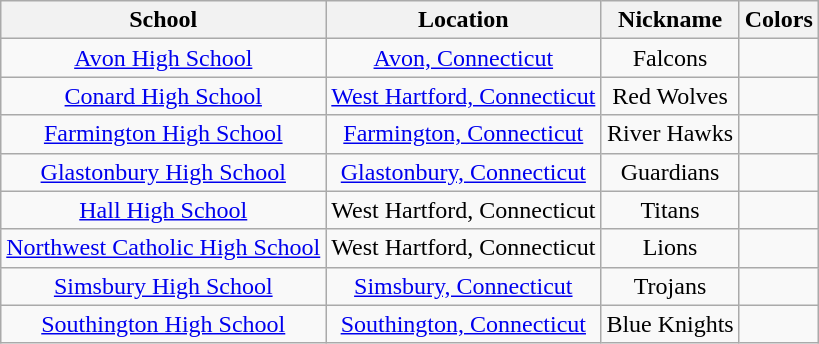<table class="wikitable sortable" style="text-align:center">
<tr>
<th>School</th>
<th>Location</th>
<th>Nickname</th>
<th>Colors</th>
</tr>
<tr>
<td><a href='#'>Avon High School</a></td>
<td><a href='#'>Avon, Connecticut</a></td>
<td>Falcons</td>
<td> </td>
</tr>
<tr>
<td><a href='#'>Conard High School</a></td>
<td><a href='#'>West Hartford, Connecticut</a></td>
<td>Red Wolves</td>
<td> </td>
</tr>
<tr>
<td><a href='#'>Farmington High School</a></td>
<td><a href='#'>Farmington, Connecticut</a></td>
<td>River Hawks</td>
<td> </td>
</tr>
<tr>
<td><a href='#'>Glastonbury High School</a></td>
<td><a href='#'>Glastonbury, Connecticut</a></td>
<td>Guardians</td>
<td> </td>
</tr>
<tr>
<td><a href='#'>Hall High School</a></td>
<td>West Hartford, Connecticut</td>
<td>Titans</td>
<td> </td>
</tr>
<tr>
<td><a href='#'>Northwest Catholic High School</a></td>
<td>West Hartford, Connecticut</td>
<td>Lions</td>
<td> </td>
</tr>
<tr>
<td><a href='#'>Simsbury High School</a></td>
<td><a href='#'>Simsbury, Connecticut</a></td>
<td>Trojans</td>
<td> </td>
</tr>
<tr>
<td><a href='#'>Southington High School</a></td>
<td><a href='#'>Southington, Connecticut</a></td>
<td>Blue Knights</td>
<td> </td>
</tr>
</table>
